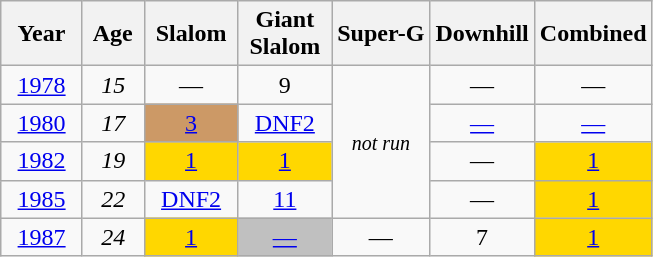<table class=wikitable style="text-align:center">
<tr>
<th>  Year  </th>
<th> Age </th>
<th> Slalom </th>
<th> Giant <br> Slalom </th>
<th>Super-G</th>
<th>Downhill</th>
<th>Combined</th>
</tr>
<tr>
<td><a href='#'>1978</a></td>
<td><em>15</em></td>
<td>—</td>
<td>9</td>
<td rowspan=4><small><em>not run</em></small></td>
<td>—</td>
<td>—</td>
</tr>
<tr>
<td><a href='#'>1980</a></td>
<td><em>17</em></td>
<td style="background:#c96;"><a href='#'>3</a></td>
<td><a href='#'>DNF2</a></td>
<td><a href='#'>—</a></td>
<td><a href='#'>—</a></td>
</tr>
<tr>
<td><a href='#'>1982</a></td>
<td><em>19</em></td>
<td style="background:gold;"><a href='#'>1</a></td>
<td style="background:gold;"><a href='#'>1</a></td>
<td>—</td>
<td style="background:gold;"><a href='#'>1</a></td>
</tr>
<tr>
<td><a href='#'>1985</a></td>
<td><em>22</em></td>
<td><a href='#'>DNF2</a></td>
<td><a href='#'>11</a></td>
<td>—</td>
<td style="background:gold;"><a href='#'>1</a></td>
</tr>
<tr>
<td><a href='#'>1987</a></td>
<td><em>24</em></td>
<td style="background:gold;"><a href='#'>1</a></td>
<td style="background:silver;"><a href='#'>—</a></td>
<td>—</td>
<td>7</td>
<td style="background:gold;"><a href='#'>1</a></td>
</tr>
</table>
